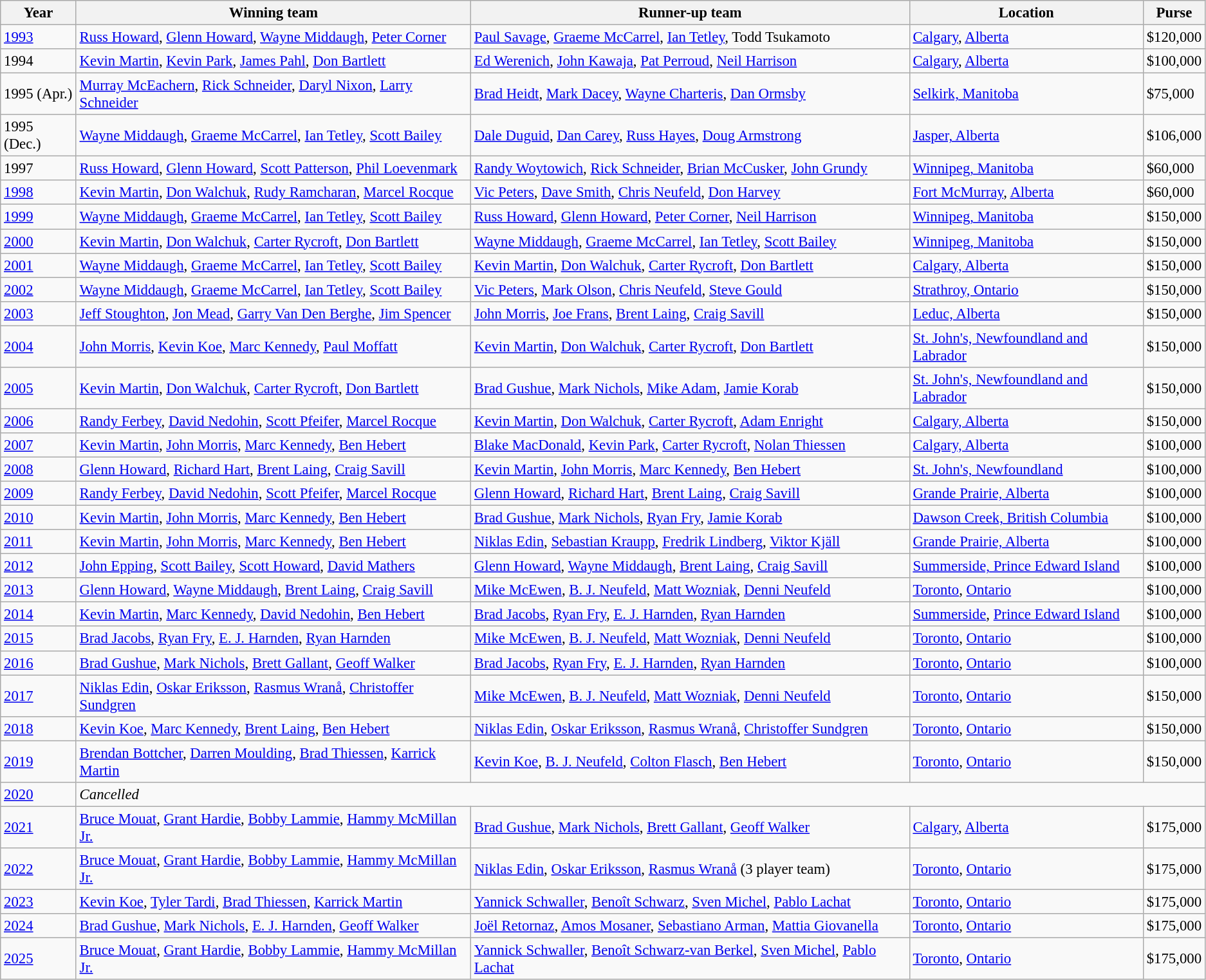<table class="wikitable" style="font-size:95%;">
<tr>
<th scope="col">Year</th>
<th scope="col">Winning team</th>
<th scope="col">Runner-up team</th>
<th scope="col">Location</th>
<th scope="col">Purse</th>
</tr>
<tr>
<td><a href='#'>1993</a></td>
<td> <a href='#'>Russ Howard</a>, <a href='#'>Glenn Howard</a>, <a href='#'>Wayne Middaugh</a>, <a href='#'>Peter Corner</a></td>
<td> <a href='#'>Paul Savage</a>, <a href='#'>Graeme McCarrel</a>, <a href='#'>Ian Tetley</a>, Todd Tsukamoto</td>
<td><a href='#'>Calgary</a>, <a href='#'>Alberta</a></td>
<td>$120,000</td>
</tr>
<tr>
<td>1994</td>
<td> <a href='#'>Kevin Martin</a>, <a href='#'>Kevin Park</a>, <a href='#'>James Pahl</a>, <a href='#'>Don Bartlett</a></td>
<td> <a href='#'>Ed Werenich</a>, <a href='#'>John Kawaja</a>, <a href='#'>Pat Perroud</a>, <a href='#'>Neil Harrison</a></td>
<td><a href='#'>Calgary</a>, <a href='#'>Alberta</a></td>
<td>$100,000</td>
</tr>
<tr>
<td>1995 (Apr.)</td>
<td> <a href='#'>Murray McEachern</a>, <a href='#'>Rick Schneider</a>, <a href='#'>Daryl Nixon</a>, <a href='#'>Larry Schneider</a></td>
<td> <a href='#'>Brad Heidt</a>, <a href='#'>Mark Dacey</a>, <a href='#'>Wayne Charteris</a>, <a href='#'>Dan Ormsby</a></td>
<td><a href='#'>Selkirk, Manitoba</a></td>
<td>$75,000</td>
</tr>
<tr>
<td>1995 (Dec.)</td>
<td> <a href='#'>Wayne Middaugh</a>, <a href='#'>Graeme McCarrel</a>, <a href='#'>Ian Tetley</a>, <a href='#'>Scott Bailey</a></td>
<td> <a href='#'>Dale Duguid</a>, <a href='#'>Dan Carey</a>, <a href='#'>Russ Hayes</a>, <a href='#'>Doug Armstrong</a></td>
<td><a href='#'>Jasper, Alberta</a></td>
<td>$106,000</td>
</tr>
<tr>
<td>1997</td>
<td> <a href='#'>Russ Howard</a>, <a href='#'>Glenn Howard</a>, <a href='#'>Scott Patterson</a>, <a href='#'>Phil Loevenmark</a></td>
<td> <a href='#'>Randy Woytowich</a>, <a href='#'>Rick Schneider</a>, <a href='#'>Brian McCusker</a>, <a href='#'>John Grundy</a></td>
<td><a href='#'>Winnipeg, Manitoba</a></td>
<td>$60,000</td>
</tr>
<tr>
<td><a href='#'>1998</a></td>
<td> <a href='#'>Kevin Martin</a>, <a href='#'>Don Walchuk</a>, <a href='#'>Rudy Ramcharan</a>, <a href='#'>Marcel Rocque</a></td>
<td> <a href='#'>Vic Peters</a>, <a href='#'>Dave Smith</a>, <a href='#'>Chris Neufeld</a>, <a href='#'>Don Harvey</a></td>
<td><a href='#'>Fort McMurray</a>, <a href='#'>Alberta</a></td>
<td>$60,000</td>
</tr>
<tr>
<td><a href='#'>1999</a></td>
<td> <a href='#'>Wayne Middaugh</a>, <a href='#'>Graeme McCarrel</a>, <a href='#'>Ian Tetley</a>, <a href='#'>Scott Bailey</a></td>
<td> <a href='#'>Russ Howard</a>, <a href='#'>Glenn Howard</a>, <a href='#'>Peter Corner</a>, <a href='#'>Neil Harrison</a></td>
<td><a href='#'>Winnipeg, Manitoba</a></td>
<td>$150,000</td>
</tr>
<tr>
<td><a href='#'>2000</a></td>
<td> <a href='#'>Kevin Martin</a>, <a href='#'>Don Walchuk</a>, <a href='#'>Carter Rycroft</a>, <a href='#'>Don Bartlett</a></td>
<td> <a href='#'>Wayne Middaugh</a>, <a href='#'>Graeme McCarrel</a>, <a href='#'>Ian Tetley</a>, <a href='#'>Scott Bailey</a></td>
<td><a href='#'>Winnipeg, Manitoba</a></td>
<td>$150,000</td>
</tr>
<tr>
<td><a href='#'>2001</a></td>
<td> <a href='#'>Wayne Middaugh</a>, <a href='#'>Graeme McCarrel</a>, <a href='#'>Ian Tetley</a>, <a href='#'>Scott Bailey</a></td>
<td> <a href='#'>Kevin Martin</a>, <a href='#'>Don Walchuk</a>, <a href='#'>Carter Rycroft</a>, <a href='#'>Don Bartlett</a></td>
<td><a href='#'>Calgary, Alberta</a></td>
<td>$150,000</td>
</tr>
<tr>
<td><a href='#'>2002</a></td>
<td> <a href='#'>Wayne Middaugh</a>, <a href='#'>Graeme McCarrel</a>, <a href='#'>Ian Tetley</a>, <a href='#'>Scott Bailey</a></td>
<td> <a href='#'>Vic Peters</a>, <a href='#'>Mark Olson</a>, <a href='#'>Chris Neufeld</a>, <a href='#'>Steve Gould</a></td>
<td><a href='#'>Strathroy, Ontario</a></td>
<td>$150,000</td>
</tr>
<tr>
<td><a href='#'>2003</a></td>
<td> <a href='#'>Jeff Stoughton</a>, <a href='#'>Jon Mead</a>, <a href='#'>Garry Van Den Berghe</a>, <a href='#'>Jim Spencer</a></td>
<td> <a href='#'>John Morris</a>, <a href='#'>Joe Frans</a>, <a href='#'>Brent Laing</a>, <a href='#'>Craig Savill</a></td>
<td><a href='#'>Leduc, Alberta</a></td>
<td>$150,000</td>
</tr>
<tr>
<td><a href='#'>2004</a></td>
<td> <a href='#'>John Morris</a>, <a href='#'>Kevin Koe</a>, <a href='#'>Marc Kennedy</a>, <a href='#'>Paul Moffatt</a></td>
<td> <a href='#'>Kevin Martin</a>, <a href='#'>Don Walchuk</a>, <a href='#'>Carter Rycroft</a>, <a href='#'>Don Bartlett</a></td>
<td><a href='#'>St. John's, Newfoundland and Labrador</a></td>
<td>$150,000</td>
</tr>
<tr>
<td><a href='#'>2005</a></td>
<td> <a href='#'>Kevin Martin</a>, <a href='#'>Don Walchuk</a>, <a href='#'>Carter Rycroft</a>, <a href='#'>Don Bartlett</a></td>
<td> <a href='#'>Brad Gushue</a>, <a href='#'>Mark Nichols</a>, <a href='#'>Mike Adam</a>, <a href='#'>Jamie Korab</a></td>
<td><a href='#'>St. John's, Newfoundland and Labrador</a></td>
<td>$150,000</td>
</tr>
<tr>
<td><a href='#'>2006</a></td>
<td> <a href='#'>Randy Ferbey</a>, <a href='#'>David Nedohin</a>, <a href='#'>Scott Pfeifer</a>, <a href='#'>Marcel Rocque</a></td>
<td> <a href='#'>Kevin Martin</a>, <a href='#'>Don Walchuk</a>, <a href='#'>Carter Rycroft</a>, <a href='#'>Adam Enright</a></td>
<td><a href='#'>Calgary, Alberta</a></td>
<td>$150,000</td>
</tr>
<tr>
<td><a href='#'>2007</a></td>
<td> <a href='#'>Kevin Martin</a>, <a href='#'>John Morris</a>, <a href='#'>Marc Kennedy</a>, <a href='#'>Ben Hebert</a></td>
<td> <a href='#'>Blake MacDonald</a>, <a href='#'>Kevin Park</a>, <a href='#'>Carter Rycroft</a>, <a href='#'>Nolan Thiessen</a></td>
<td><a href='#'>Calgary, Alberta</a></td>
<td>$100,000</td>
</tr>
<tr>
<td><a href='#'>2008</a></td>
<td> <a href='#'>Glenn Howard</a>, <a href='#'>Richard Hart</a>, <a href='#'>Brent Laing</a>, <a href='#'>Craig Savill</a></td>
<td> <a href='#'>Kevin Martin</a>, <a href='#'>John Morris</a>, <a href='#'>Marc Kennedy</a>, <a href='#'>Ben Hebert</a></td>
<td><a href='#'>St. John's, Newfoundland</a></td>
<td>$100,000</td>
</tr>
<tr>
<td><a href='#'>2009</a></td>
<td> <a href='#'>Randy Ferbey</a>, <a href='#'>David Nedohin</a>, <a href='#'>Scott Pfeifer</a>, <a href='#'>Marcel Rocque</a></td>
<td> <a href='#'>Glenn Howard</a>, <a href='#'>Richard Hart</a>, <a href='#'>Brent Laing</a>, <a href='#'>Craig Savill</a></td>
<td><a href='#'>Grande Prairie, Alberta</a></td>
<td>$100,000</td>
</tr>
<tr>
<td><a href='#'>2010</a></td>
<td> <a href='#'>Kevin Martin</a>, <a href='#'>John Morris</a>, <a href='#'>Marc Kennedy</a>, <a href='#'>Ben Hebert</a></td>
<td> <a href='#'>Brad Gushue</a>, <a href='#'>Mark Nichols</a>, <a href='#'>Ryan Fry</a>, <a href='#'>Jamie Korab</a></td>
<td><a href='#'>Dawson Creek, British Columbia</a></td>
<td>$100,000</td>
</tr>
<tr>
<td><a href='#'>2011</a></td>
<td> <a href='#'>Kevin Martin</a>, <a href='#'>John Morris</a>, <a href='#'>Marc Kennedy</a>, <a href='#'>Ben Hebert</a></td>
<td> <a href='#'>Niklas Edin</a>, <a href='#'>Sebastian Kraupp</a>, <a href='#'>Fredrik Lindberg</a>, <a href='#'>Viktor Kjäll</a></td>
<td><a href='#'>Grande Prairie, Alberta</a></td>
<td>$100,000</td>
</tr>
<tr>
<td><a href='#'>2012</a></td>
<td> <a href='#'>John Epping</a>, <a href='#'>Scott Bailey</a>, <a href='#'>Scott Howard</a>, <a href='#'>David Mathers</a></td>
<td> <a href='#'>Glenn Howard</a>, <a href='#'>Wayne Middaugh</a>, <a href='#'>Brent Laing</a>, <a href='#'>Craig Savill</a></td>
<td><a href='#'>Summerside, Prince Edward Island</a></td>
<td>$100,000</td>
</tr>
<tr>
<td><a href='#'>2013</a></td>
<td> <a href='#'>Glenn Howard</a>, <a href='#'>Wayne Middaugh</a>, <a href='#'>Brent Laing</a>, <a href='#'>Craig Savill</a></td>
<td> <a href='#'>Mike McEwen</a>, <a href='#'>B. J. Neufeld</a>, <a href='#'>Matt Wozniak</a>, <a href='#'>Denni Neufeld</a></td>
<td><a href='#'>Toronto</a>, <a href='#'>Ontario</a></td>
<td>$100,000</td>
</tr>
<tr>
<td><a href='#'>2014</a></td>
<td> <a href='#'>Kevin Martin</a>, <a href='#'>Marc Kennedy</a>, <a href='#'>David Nedohin</a>, <a href='#'>Ben Hebert</a></td>
<td> <a href='#'>Brad Jacobs</a>, <a href='#'>Ryan Fry</a>, <a href='#'>E. J. Harnden</a>, <a href='#'>Ryan Harnden</a></td>
<td><a href='#'>Summerside</a>, <a href='#'>Prince Edward Island</a></td>
<td>$100,000</td>
</tr>
<tr>
<td><a href='#'>2015</a></td>
<td> <a href='#'>Brad Jacobs</a>, <a href='#'>Ryan Fry</a>, <a href='#'>E. J. Harnden</a>, <a href='#'>Ryan Harnden</a></td>
<td> <a href='#'>Mike McEwen</a>, <a href='#'>B. J. Neufeld</a>, <a href='#'>Matt Wozniak</a>, <a href='#'>Denni Neufeld</a></td>
<td><a href='#'>Toronto</a>, <a href='#'>Ontario</a></td>
<td>$100,000</td>
</tr>
<tr>
<td><a href='#'>2016</a></td>
<td> <a href='#'>Brad Gushue</a>, <a href='#'>Mark Nichols</a>, <a href='#'>Brett Gallant</a>, <a href='#'>Geoff Walker</a></td>
<td> <a href='#'>Brad Jacobs</a>, <a href='#'>Ryan Fry</a>, <a href='#'>E. J. Harnden</a>, <a href='#'>Ryan Harnden</a></td>
<td><a href='#'>Toronto</a>, <a href='#'>Ontario</a></td>
<td>$100,000</td>
</tr>
<tr>
<td><a href='#'>2017</a></td>
<td> <a href='#'>Niklas Edin</a>, <a href='#'>Oskar Eriksson</a>, <a href='#'>Rasmus Wranå</a>, <a href='#'>Christoffer Sundgren</a></td>
<td> <a href='#'>Mike McEwen</a>, <a href='#'>B. J. Neufeld</a>, <a href='#'>Matt Wozniak</a>, <a href='#'>Denni Neufeld</a></td>
<td><a href='#'>Toronto</a>, <a href='#'>Ontario</a></td>
<td>$150,000</td>
</tr>
<tr>
<td><a href='#'>2018</a></td>
<td> <a href='#'>Kevin Koe</a>, <a href='#'>Marc Kennedy</a>, <a href='#'>Brent Laing</a>, <a href='#'>Ben Hebert</a></td>
<td> <a href='#'>Niklas Edin</a>, <a href='#'>Oskar Eriksson</a>, <a href='#'>Rasmus Wranå</a>, <a href='#'>Christoffer Sundgren</a></td>
<td><a href='#'>Toronto</a>, <a href='#'>Ontario</a></td>
<td>$150,000</td>
</tr>
<tr>
<td><a href='#'>2019</a></td>
<td> <a href='#'>Brendan Bottcher</a>, <a href='#'>Darren Moulding</a>, <a href='#'>Brad Thiessen</a>, <a href='#'>Karrick Martin</a></td>
<td> <a href='#'>Kevin Koe</a>, <a href='#'>B. J. Neufeld</a>, <a href='#'>Colton Flasch</a>, <a href='#'>Ben Hebert</a></td>
<td><a href='#'>Toronto</a>, <a href='#'>Ontario</a></td>
<td>$150,000</td>
</tr>
<tr>
<td><a href='#'>2020</a></td>
<td colspan="4"><em>Cancelled</em></td>
</tr>
<tr>
<td><a href='#'>2021</a></td>
<td> <a href='#'>Bruce Mouat</a>, <a href='#'>Grant Hardie</a>, <a href='#'>Bobby Lammie</a>, <a href='#'>Hammy McMillan Jr.</a></td>
<td> <a href='#'>Brad Gushue</a>, <a href='#'>Mark Nichols</a>, <a href='#'>Brett Gallant</a>, <a href='#'>Geoff Walker</a></td>
<td><a href='#'>Calgary</a>, <a href='#'>Alberta</a></td>
<td>$175,000</td>
</tr>
<tr>
<td><a href='#'>2022</a></td>
<td> <a href='#'>Bruce Mouat</a>, <a href='#'>Grant Hardie</a>, <a href='#'>Bobby Lammie</a>, <a href='#'>Hammy McMillan Jr.</a></td>
<td> <a href='#'>Niklas Edin</a>, <a href='#'>Oskar Eriksson</a>, <a href='#'>Rasmus Wranå</a> (3 player team)</td>
<td><a href='#'>Toronto</a>, <a href='#'>Ontario</a></td>
<td>$175,000</td>
</tr>
<tr>
<td><a href='#'>2023</a></td>
<td> <a href='#'>Kevin Koe</a>, <a href='#'>Tyler Tardi</a>, <a href='#'>Brad Thiessen</a>, <a href='#'>Karrick Martin</a></td>
<td> <a href='#'>Yannick Schwaller</a>, <a href='#'>Benoît Schwarz</a>, <a href='#'>Sven Michel</a>, <a href='#'>Pablo Lachat</a></td>
<td><a href='#'>Toronto</a>, <a href='#'>Ontario</a></td>
<td>$175,000</td>
</tr>
<tr>
<td><a href='#'>2024</a></td>
<td> <a href='#'>Brad Gushue</a>, <a href='#'>Mark Nichols</a>, <a href='#'>E. J. Harnden</a>, <a href='#'>Geoff Walker</a></td>
<td> <a href='#'>Joël Retornaz</a>, <a href='#'>Amos Mosaner</a>, <a href='#'>Sebastiano Arman</a>, <a href='#'>Mattia Giovanella</a></td>
<td><a href='#'>Toronto</a>, <a href='#'>Ontario</a></td>
<td>$175,000</td>
</tr>
<tr>
<td><a href='#'>2025</a></td>
<td> <a href='#'>Bruce Mouat</a>, <a href='#'>Grant Hardie</a>, <a href='#'>Bobby Lammie</a>, <a href='#'>Hammy McMillan Jr.</a></td>
<td> <a href='#'>Yannick Schwaller</a>, <a href='#'>Benoît Schwarz-van Berkel</a>, <a href='#'>Sven Michel</a>, <a href='#'>Pablo Lachat</a></td>
<td><a href='#'>Toronto</a>, <a href='#'>Ontario</a></td>
<td>$175,000</td>
</tr>
</table>
